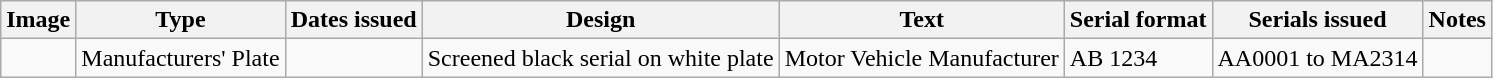<table class="wikitable">
<tr>
<th>Image</th>
<th>Type</th>
<th>Dates issued</th>
<th>Design</th>
<th>Text</th>
<th>Serial format</th>
<th>Serials issued</th>
<th>Notes</th>
</tr>
<tr>
<td></td>
<td>Manufacturers' Plate</td>
<td></td>
<td>Screened black serial on white plate</td>
<td>Motor Vehicle Manufacturer</td>
<td>AB 1234</td>
<td>AA0001 to MA2314 </td>
<td></td>
</tr>
</table>
